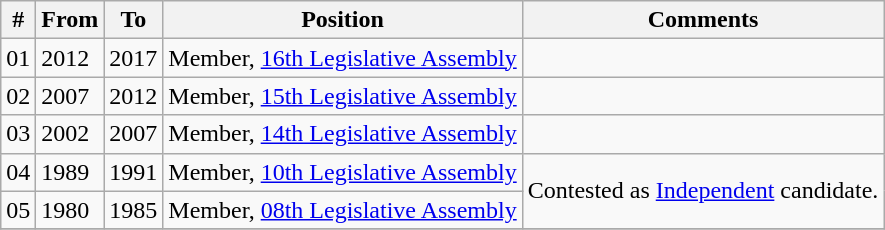<table class="wikitable sortable">
<tr>
<th>#</th>
<th>From</th>
<th>To</th>
<th>Position</th>
<th>Comments</th>
</tr>
<tr>
<td>01</td>
<td>2012</td>
<td>2017</td>
<td>Member, <a href='#'>16th Legislative Assembly</a></td>
<td></td>
</tr>
<tr>
<td>02</td>
<td>2007</td>
<td>2012</td>
<td>Member, <a href='#'>15th Legislative Assembly</a></td>
<td></td>
</tr>
<tr>
<td>03</td>
<td>2002</td>
<td>2007</td>
<td>Member, <a href='#'>14th Legislative Assembly</a></td>
<td></td>
</tr>
<tr>
<td>04</td>
<td>1989</td>
<td>1991</td>
<td>Member, <a href='#'>10th Legislative Assembly</a></td>
<td rowspan="2">Contested as <a href='#'>Independent</a> candidate.</td>
</tr>
<tr>
<td>05</td>
<td>1980</td>
<td>1985</td>
<td>Member, <a href='#'>08th Legislative Assembly</a></td>
</tr>
<tr>
</tr>
</table>
